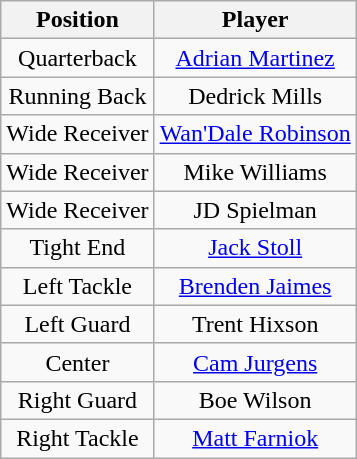<table class="wikitable" style="text-align: center;">
<tr>
<th>Position</th>
<th>Player</th>
</tr>
<tr>
<td>Quarterback</td>
<td><a href='#'>Adrian Martinez</a></td>
</tr>
<tr>
<td>Running Back</td>
<td>Dedrick Mills</td>
</tr>
<tr>
<td>Wide Receiver</td>
<td><a href='#'>Wan'Dale Robinson</a></td>
</tr>
<tr>
<td>Wide Receiver</td>
<td>Mike Williams</td>
</tr>
<tr>
<td>Wide Receiver</td>
<td>JD Spielman</td>
</tr>
<tr>
<td>Tight End</td>
<td><a href='#'>Jack Stoll</a></td>
</tr>
<tr>
<td>Left Tackle</td>
<td><a href='#'>Brenden Jaimes</a></td>
</tr>
<tr>
<td>Left Guard</td>
<td>Trent Hixson</td>
</tr>
<tr>
<td>Center</td>
<td><a href='#'>Cam Jurgens</a></td>
</tr>
<tr>
<td>Right Guard</td>
<td>Boe Wilson</td>
</tr>
<tr>
<td>Right Tackle</td>
<td><a href='#'>Matt Farniok</a></td>
</tr>
</table>
